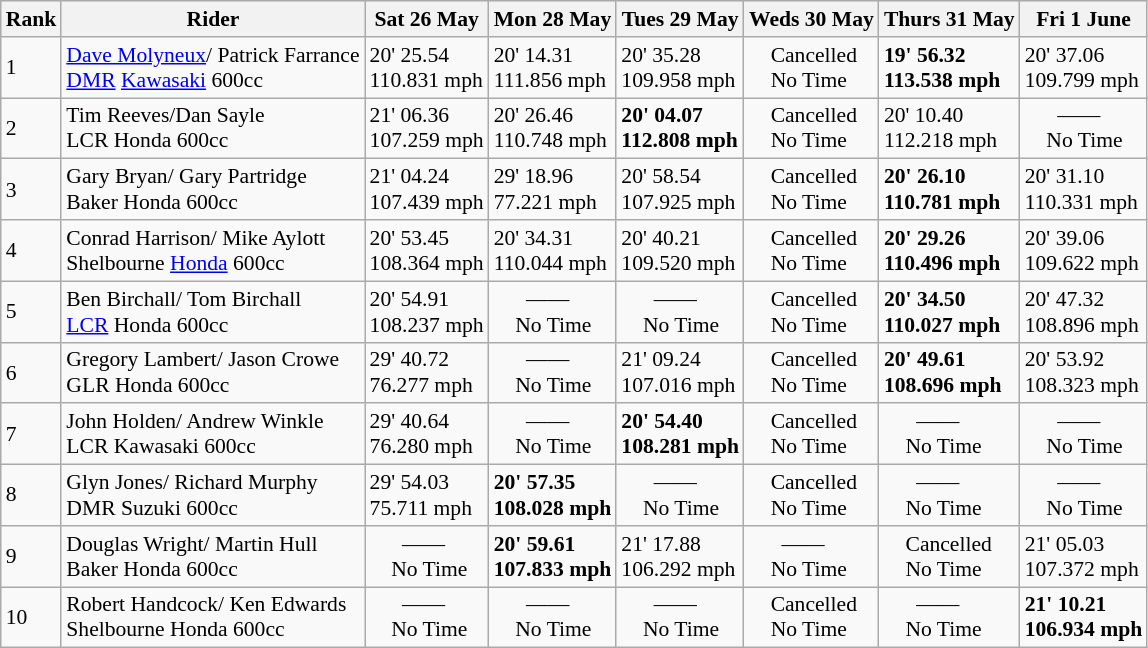<table class="wikitable" style="font-size: 90%;">
<tr style="background:#efefef;">
<th>Rank</th>
<th>Rider</th>
<th>Sat 26 May</th>
<th>Mon 28 May</th>
<th>Tues 29 May</th>
<th>Weds 30 May</th>
<th>Thurs 31 May</th>
<th>Fri 1 June</th>
</tr>
<tr>
<td>1</td>
<td> <a href='#'>Dave Molyneux</a>/ Patrick Farrance <br><a href='#'>DMR</a> <a href='#'>Kawasaki</a> 600cc</td>
<td>20' 25.54 <br> 110.831 mph</td>
<td>20' 14.31 <br> 111.856 mph</td>
<td>20' 35.28 <br> 109.958 mph</td>
<td>    Cancelled <br>     No Time</td>
<td><strong>19' 56.32 <br> 113.538 mph</strong></td>
<td>20' 37.06 <br> 109.799 mph</td>
</tr>
<tr>
<td>2</td>
<td> Tim Reeves/Dan Sayle <br> LCR Honda 600cc</td>
<td>21' 06.36 <br> 107.259 mph</td>
<td>20' 26.46 <br> 110.748 mph</td>
<td><strong>20' 04.07 <br> 112.808 mph</strong></td>
<td>    Cancelled <br>     No Time</td>
<td>20' 10.40 <br> 112.218 mph</td>
<td>      ——<br>    No Time</td>
</tr>
<tr>
<td>3</td>
<td> Gary Bryan/ Gary Partridge <br> Baker Honda 600cc</td>
<td>21' 04.24 <br> 107.439 mph</td>
<td>29' 18.96 <br> 77.221 mph</td>
<td>20' 58.54 <br> 107.925 mph</td>
<td>    Cancelled <br>     No Time</td>
<td><strong>20' 26.10 <br> 110.781 mph</strong></td>
<td>20' 31.10 <br> 110.331 mph</td>
</tr>
<tr>
<td>4</td>
<td> Conrad Harrison/ Mike Aylott <br> Shelbourne <a href='#'>Honda</a> 600cc</td>
<td>20' 53.45 <br> 108.364 mph</td>
<td>20' 34.31 <br> 110.044 mph</td>
<td>20' 40.21 <br> 109.520 mph</td>
<td>    Cancelled <br>     No Time</td>
<td><strong>20' 29.26 <br> 110.496 mph</strong></td>
<td>20' 39.06 <br> 109.622 mph</td>
</tr>
<tr>
<td>5</td>
<td> Ben Birchall/ Tom Birchall <br> <a href='#'>LCR</a> Honda 600cc</td>
<td>20' 54.91 <br> 108.237 mph</td>
<td>      ——<br>    No Time</td>
<td>      ——<br>    No Time</td>
<td>    Cancelled <br>     No Time</td>
<td><strong>20' 34.50 <br> 110.027 mph</strong></td>
<td>20' 47.32 <br> 108.896 mph</td>
</tr>
<tr>
<td>6</td>
<td> Gregory Lambert/ Jason Crowe <br> GLR Honda 600cc</td>
<td>29' 40.72 <br> 76.277 mph</td>
<td>      ——<br>    No Time</td>
<td>21' 09.24 <br> 107.016 mph</td>
<td>    Cancelled <br>     No Time</td>
<td><strong>20' 49.61 <br> 108.696 mph</strong></td>
<td>20' 53.92 <br> 108.323 mph</td>
</tr>
<tr>
<td>7</td>
<td> John Holden/ Andrew Winkle <br> LCR Kawasaki 600cc</td>
<td>29' 40.64 <br> 76.280 mph</td>
<td>      ——<br>    No Time</td>
<td><strong>20' 54.40 <br> 108.281 mph</strong></td>
<td>    Cancelled <br>     No Time</td>
<td>      ——<br>    No Time</td>
<td>      ——<br>    No Time</td>
</tr>
<tr>
<td>8</td>
<td> Glyn Jones/ Richard Murphy <br> DMR Suzuki 600cc</td>
<td>29' 54.03 <br> 75.711 mph</td>
<td><strong>20' 57.35 <br> 108.028 mph</strong></td>
<td>      ——<br>    No Time</td>
<td>    Cancelled <br>     No Time</td>
<td>      ——<br>    No Time</td>
<td>      ——<br>    No Time</td>
</tr>
<tr>
<td>9</td>
<td> Douglas Wright/ Martin Hull <br> Baker Honda 600cc</td>
<td>      ——<br>    No Time</td>
<td><strong>20' 59.61 <br> 107.833 mph</strong></td>
<td>21' 17.88 <br> 106.292 mph</td>
<td>      ——<br>    No Time</td>
<td>    Cancelled <br>     No Time</td>
<td>21' 05.03 <br> 107.372 mph</td>
</tr>
<tr>
<td>10</td>
<td> Robert Handcock/ Ken Edwards <br> Shelbourne Honda 600cc</td>
<td>      ——<br>    No Time</td>
<td>      ——<br>    No Time</td>
<td>      ——<br>    No Time</td>
<td>    Cancelled <br>     No Time</td>
<td>      ——<br>    No Time</td>
<td><strong>21' 10.21 <br> 106.934 mph</strong></td>
</tr>
</table>
